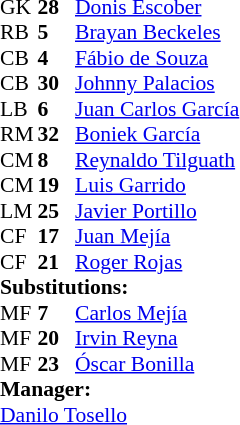<table style = "font-size: 90%" cellspacing = "0" cellpadding = "0">
<tr>
<td colspan = 4></td>
</tr>
<tr>
<th style="width:25px;"></th>
<th style="width:25px;"></th>
</tr>
<tr>
<td>GK</td>
<td><strong>28</strong></td>
<td> <a href='#'>Donis Escober</a></td>
<td></td>
<td></td>
</tr>
<tr>
<td>RB</td>
<td><strong>5</strong></td>
<td> <a href='#'>Brayan Beckeles</a></td>
</tr>
<tr>
<td>CB</td>
<td><strong>4</strong></td>
<td> <a href='#'>Fábio de Souza</a></td>
</tr>
<tr>
<td>CB</td>
<td><strong>30</strong></td>
<td> <a href='#'>Johnny Palacios</a></td>
</tr>
<tr>
<td>LB</td>
<td><strong>6</strong></td>
<td> <a href='#'>Juan Carlos García</a></td>
</tr>
<tr>
<td>RM</td>
<td><strong>32</strong></td>
<td> <a href='#'>Boniek García</a></td>
</tr>
<tr>
<td>CM</td>
<td><strong>8</strong></td>
<td> <a href='#'>Reynaldo Tilguath</a></td>
<td></td>
<td></td>
</tr>
<tr>
<td>CM</td>
<td><strong>19</strong></td>
<td> <a href='#'>Luis Garrido</a></td>
</tr>
<tr>
<td>LM</td>
<td><strong>25</strong></td>
<td> <a href='#'>Javier Portillo</a></td>
<td></td>
<td></td>
</tr>
<tr>
<td>CF</td>
<td><strong>17</strong></td>
<td> <a href='#'>Juan Mejía</a></td>
<td></td>
<td></td>
<td></td>
<td></td>
</tr>
<tr>
<td>CF</td>
<td><strong>21</strong></td>
<td> <a href='#'>Roger Rojas</a></td>
</tr>
<tr>
<td colspan = 3><strong>Substitutions:</strong></td>
</tr>
<tr>
<td>MF</td>
<td><strong>7</strong></td>
<td> <a href='#'>Carlos Mejía</a></td>
<td></td>
<td></td>
</tr>
<tr>
<td>MF</td>
<td><strong>20</strong></td>
<td> <a href='#'>Irvin Reyna</a></td>
<td></td>
<td></td>
</tr>
<tr>
<td>MF</td>
<td><strong>23</strong></td>
<td> <a href='#'>Óscar Bonilla</a></td>
<td></td>
<td></td>
</tr>
<tr>
<td colspan = 3><strong>Manager:</strong></td>
</tr>
<tr>
<td colspan = 3> <a href='#'>Danilo Tosello</a></td>
</tr>
</table>
